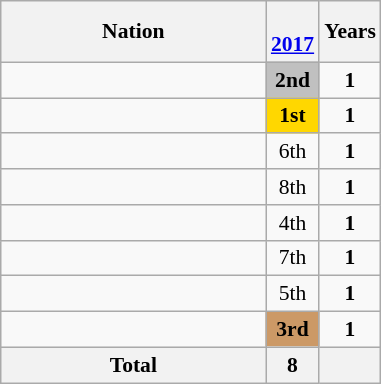<table class="wikitable" style="text-align:center; font-size:90%">
<tr>
<th width=170>Nation</th>
<th><br><a href='#'>2017</a></th>
<th>Years</th>
</tr>
<tr>
<td align=left></td>
<td bgcolor=silver><strong>2nd</strong></td>
<td><strong>1</strong></td>
</tr>
<tr>
<td align=left></td>
<td bgcolor=gold><strong>1st</strong></td>
<td><strong>1</strong></td>
</tr>
<tr>
<td align=left></td>
<td>6th</td>
<td><strong>1</strong></td>
</tr>
<tr>
<td align=left></td>
<td>8th</td>
<td><strong>1</strong></td>
</tr>
<tr>
<td align=left></td>
<td>4th</td>
<td><strong>1</strong></td>
</tr>
<tr>
<td align=left></td>
<td>7th</td>
<td><strong>1</strong></td>
</tr>
<tr>
<td align=left></td>
<td>5th</td>
<td><strong>1</strong></td>
</tr>
<tr>
<td align=left></td>
<td bgcolor=#cc9966><strong>3rd</strong></td>
<td><strong>1</strong></td>
</tr>
<tr>
<th>Total</th>
<th>8</th>
<th></th>
</tr>
</table>
